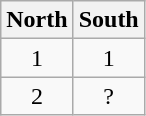<table class='wikitable' align="left" style="margin:10px">
<tr>
<th>North</th>
<th>South</th>
</tr>
<tr align=center>
<td>1</td>
<td>1</td>
</tr>
<tr align=center>
<td>2</td>
<td>?</td>
</tr>
</table>
